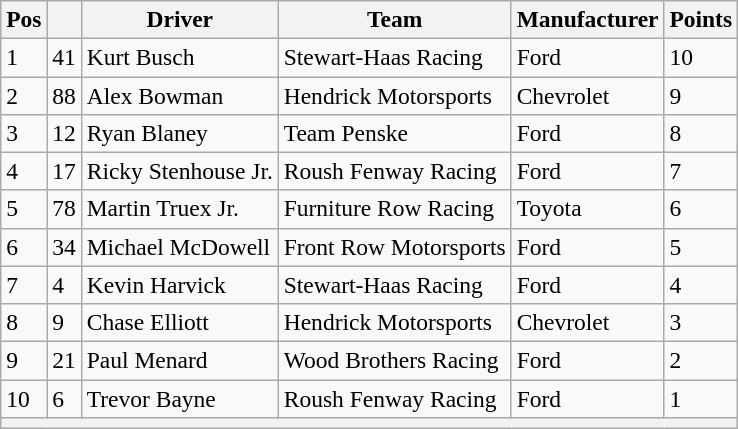<table class="wikitable" style="font-size:98%">
<tr>
<th>Pos</th>
<th></th>
<th>Driver</th>
<th>Team</th>
<th>Manufacturer</th>
<th>Points</th>
</tr>
<tr>
<td>1</td>
<td>41</td>
<td>Kurt Busch</td>
<td>Stewart-Haas Racing</td>
<td>Ford</td>
<td>10</td>
</tr>
<tr>
<td>2</td>
<td>88</td>
<td>Alex Bowman</td>
<td>Hendrick Motorsports</td>
<td>Chevrolet</td>
<td>9</td>
</tr>
<tr>
<td>3</td>
<td>12</td>
<td>Ryan Blaney</td>
<td>Team Penske</td>
<td>Ford</td>
<td>8</td>
</tr>
<tr>
<td>4</td>
<td>17</td>
<td>Ricky Stenhouse Jr.</td>
<td>Roush Fenway Racing</td>
<td>Ford</td>
<td>7</td>
</tr>
<tr>
<td>5</td>
<td>78</td>
<td>Martin Truex Jr.</td>
<td>Furniture Row Racing</td>
<td>Toyota</td>
<td>6</td>
</tr>
<tr>
<td>6</td>
<td>34</td>
<td>Michael McDowell</td>
<td>Front Row Motorsports</td>
<td>Ford</td>
<td>5</td>
</tr>
<tr>
<td>7</td>
<td>4</td>
<td>Kevin Harvick</td>
<td>Stewart-Haas Racing</td>
<td>Ford</td>
<td>4</td>
</tr>
<tr>
<td>8</td>
<td>9</td>
<td>Chase Elliott</td>
<td>Hendrick Motorsports</td>
<td>Chevrolet</td>
<td>3</td>
</tr>
<tr>
<td>9</td>
<td>21</td>
<td>Paul Menard</td>
<td>Wood Brothers Racing</td>
<td>Ford</td>
<td>2</td>
</tr>
<tr>
<td>10</td>
<td>6</td>
<td>Trevor Bayne</td>
<td>Roush Fenway Racing</td>
<td>Ford</td>
<td>1</td>
</tr>
<tr>
<th colspan="6"></th>
</tr>
</table>
